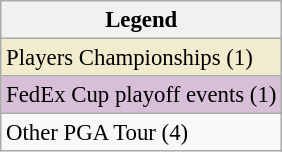<table class="wikitable" style="font-size:95%;">
<tr>
<th>Legend</th>
</tr>
<tr style="background:#f2ecce;">
<td>Players Championships (1)</td>
</tr>
<tr style="background:thistle;">
<td>FedEx Cup playoff events (1)</td>
</tr>
<tr>
<td>Other PGA Tour (4)</td>
</tr>
</table>
